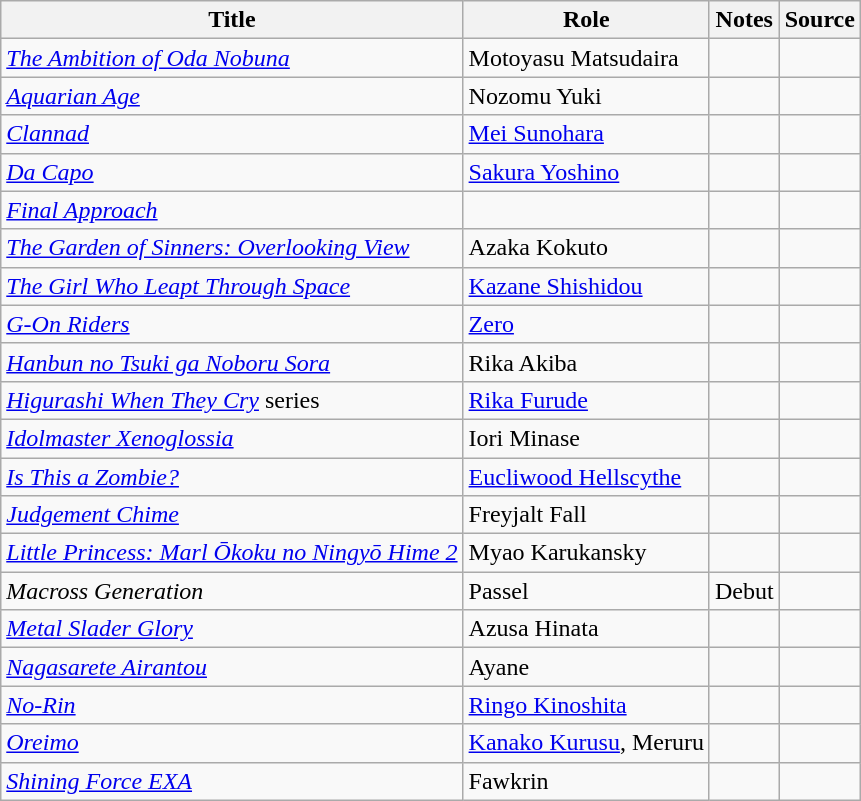<table class="wikitable sortable plainrowheaders">
<tr>
<th>Title</th>
<th>Role</th>
<th class="unsortable">Notes</th>
<th class="unsortable">Source</th>
</tr>
<tr>
<td><em><a href='#'>The Ambition of Oda Nobuna</a></em></td>
<td>Motoyasu Matsudaira</td>
<td></td>
<td></td>
</tr>
<tr>
<td><em><a href='#'>Aquarian Age</a></em></td>
<td>Nozomu Yuki</td>
<td></td>
<td></td>
</tr>
<tr>
<td><em><a href='#'>Clannad</a></em></td>
<td><a href='#'>Mei Sunohara</a></td>
<td></td>
<td></td>
</tr>
<tr>
<td><em><a href='#'>Da Capo</a></em></td>
<td><a href='#'>Sakura Yoshino</a></td>
<td></td>
<td></td>
</tr>
<tr>
<td><em><a href='#'>Final Approach</a></em></td>
<td></td>
<td></td>
<td></td>
</tr>
<tr>
<td><em><a href='#'>The Garden of Sinners: Overlooking View</a></em></td>
<td>Azaka Kokuto</td>
<td></td>
<td></td>
</tr>
<tr>
<td><em><a href='#'>The Girl Who Leapt Through Space</a></em></td>
<td><a href='#'>Kazane Shishidou</a></td>
<td></td>
<td></td>
</tr>
<tr>
<td><em><a href='#'>G-On Riders</a></em></td>
<td><a href='#'>Zero</a></td>
<td></td>
<td></td>
</tr>
<tr>
<td><em><a href='#'>Hanbun no Tsuki ga Noboru Sora</a></em></td>
<td>Rika Akiba</td>
<td></td>
<td></td>
</tr>
<tr>
<td><em><a href='#'>Higurashi When They Cry</a></em> series</td>
<td><a href='#'>Rika Furude</a></td>
<td></td>
<td></td>
</tr>
<tr>
<td><em><a href='#'>Idolmaster Xenoglossia</a></em></td>
<td>Iori Minase</td>
<td></td>
<td></td>
</tr>
<tr>
<td><em><a href='#'>Is This a Zombie?</a></em></td>
<td><a href='#'>Eucliwood Hellscythe</a></td>
<td></td>
<td></td>
</tr>
<tr>
<td><em><a href='#'>Judgement Chime</a></em></td>
<td>Freyjalt Fall</td>
<td></td>
<td></td>
</tr>
<tr>
<td><em><a href='#'>Little Princess: Marl Ōkoku no Ningyō Hime 2</a></em></td>
<td>Myao Karukansky</td>
<td></td>
<td></td>
</tr>
<tr>
<td><em>Macross Generation</em></td>
<td>Passel</td>
<td>Debut</td>
<td></td>
</tr>
<tr>
<td><em><a href='#'>Metal Slader Glory</a></em></td>
<td>Azusa Hinata</td>
<td></td>
<td></td>
</tr>
<tr>
<td><em><a href='#'>Nagasarete Airantou</a></em></td>
<td>Ayane</td>
<td></td>
<td></td>
</tr>
<tr>
<td><em><a href='#'>No-Rin</a></em></td>
<td><a href='#'>Ringo Kinoshita</a></td>
<td></td>
<td></td>
</tr>
<tr>
<td><em><a href='#'>Oreimo</a></em></td>
<td><a href='#'>Kanako Kurusu</a>, Meruru</td>
<td></td>
<td></td>
</tr>
<tr>
<td><em><a href='#'>Shining Force EXA</a></em></td>
<td>Fawkrin</td>
<td></td>
<td></td>
</tr>
</table>
